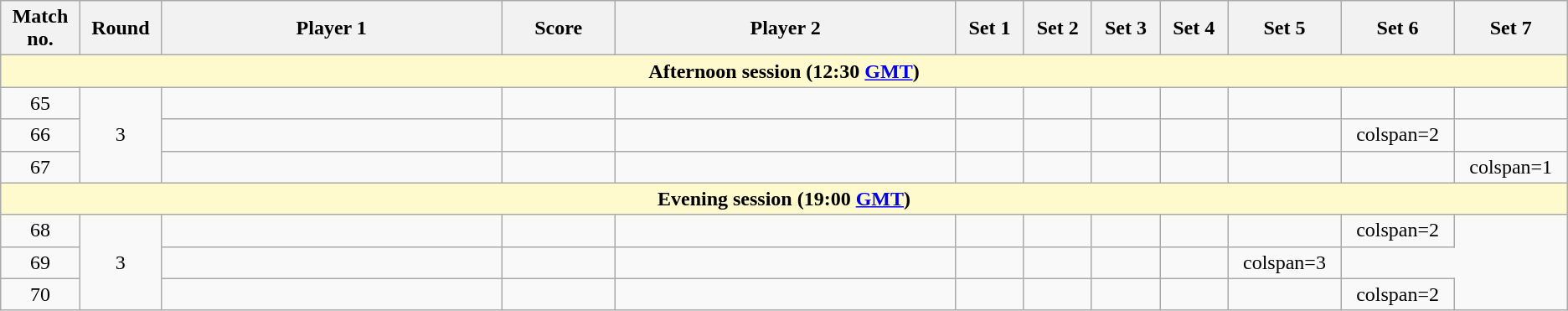<table class="wikitable">
<tr>
<th width="2%">Match no.</th>
<th width="2%">Round</th>
<th width="15%">Player 1</th>
<th width="5%">Score</th>
<th width="15%">Player 2</th>
<th width="3%">Set 1</th>
<th width="3%">Set 2</th>
<th width="3%">Set 3</th>
<th width="3%">Set 4</th>
<th width="3%">Set 5</th>
<th width="3%">Set 6</th>
<th width="3%">Set 7</th>
</tr>
<tr>
<td colspan="12" style="text-align:center; background-color:#FFFACD"><strong>Afternoon session (12:30 <a href='#'>GMT</a>)</strong></td>
</tr>
<tr style=text-align:center;">
<td>65</td>
<td rowspan=3>3</td>
<td></td>
<td></td>
<td></td>
<td></td>
<td></td>
<td></td>
<td></td>
<td></td>
<td></td>
<td></td>
</tr>
<tr style=text-align:center;">
<td>66</td>
<td></td>
<td></td>
<td></td>
<td></td>
<td></td>
<td></td>
<td></td>
<td></td>
<td>colspan=2</td>
</tr>
<tr style=text-align:center;">
<td>67</td>
<td></td>
<td></td>
<td></td>
<td></td>
<td></td>
<td></td>
<td></td>
<td></td>
<td></td>
<td>colspan=1</td>
</tr>
<tr>
<td colspan="12" style="text-align:center; background-color:#FFFACD"><strong>Evening session (19:00 <a href='#'>GMT</a>)</strong></td>
</tr>
<tr style=text-align:center;">
<td>68</td>
<td rowspan=3>3</td>
<td></td>
<td></td>
<td></td>
<td></td>
<td></td>
<td></td>
<td></td>
<td></td>
<td>colspan=2</td>
</tr>
<tr style=text-align:center;">
<td>69</td>
<td></td>
<td></td>
<td></td>
<td></td>
<td></td>
<td></td>
<td></td>
<td>colspan=3</td>
</tr>
<tr style=text-align:center;">
<td>70</td>
<td></td>
<td></td>
<td></td>
<td></td>
<td></td>
<td></td>
<td></td>
<td></td>
<td>colspan=2</td>
</tr>
</table>
